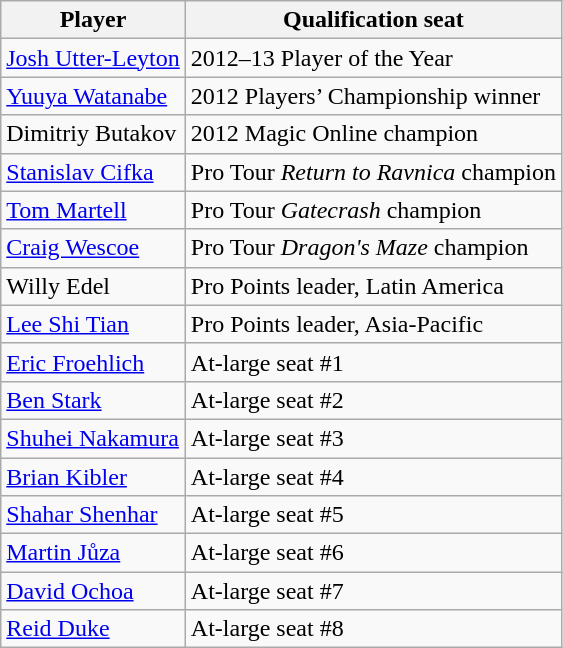<table class="wikitable">
<tr>
<th>Player</th>
<th>Qualification seat</th>
</tr>
<tr>
<td> <a href='#'>Josh Utter-Leyton</a></td>
<td>2012–13 Player of the Year</td>
</tr>
<tr>
<td> <a href='#'>Yuuya Watanabe</a></td>
<td>2012 Players’ Championship winner</td>
</tr>
<tr>
<td> Dimitriy Butakov</td>
<td>2012 Magic Online champion</td>
</tr>
<tr>
<td> <a href='#'>Stanislav Cifka</a></td>
<td>Pro Tour <em>Return to Ravnica</em> champion</td>
</tr>
<tr>
<td> <a href='#'>Tom Martell</a></td>
<td>Pro Tour <em>Gatecrash</em> champion</td>
</tr>
<tr>
<td> <a href='#'>Craig Wescoe</a></td>
<td>Pro Tour <em>Dragon's Maze</em> champion</td>
</tr>
<tr>
<td> Willy Edel</td>
<td>Pro Points leader, Latin America</td>
</tr>
<tr>
<td> <a href='#'>Lee Shi Tian</a></td>
<td>Pro Points leader, Asia-Pacific</td>
</tr>
<tr>
<td> <a href='#'>Eric Froehlich</a></td>
<td>At-large seat #1</td>
</tr>
<tr>
<td> <a href='#'>Ben Stark</a></td>
<td>At-large seat #2</td>
</tr>
<tr>
<td> <a href='#'>Shuhei Nakamura</a></td>
<td>At-large seat #3</td>
</tr>
<tr>
<td> <a href='#'>Brian Kibler</a></td>
<td>At-large seat #4</td>
</tr>
<tr>
<td> <a href='#'>Shahar Shenhar</a></td>
<td>At-large seat #5</td>
</tr>
<tr>
<td> <a href='#'>Martin Jůza</a></td>
<td>At-large seat #6</td>
</tr>
<tr>
<td> <a href='#'>David Ochoa</a></td>
<td>At-large seat #7</td>
</tr>
<tr>
<td> <a href='#'>Reid Duke</a></td>
<td>At-large seat #8</td>
</tr>
</table>
